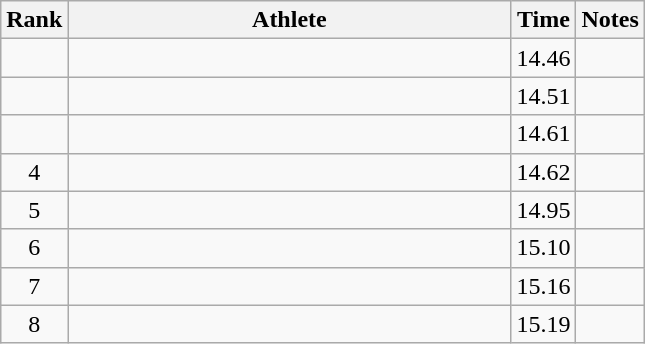<table class="wikitable" style="text-align:center">
<tr>
<th>Rank</th>
<th Style="width:18em">Athlete</th>
<th>Time</th>
<th>Notes</th>
</tr>
<tr>
<td></td>
<td style="text-align:left"></td>
<td>14.46</td>
<td></td>
</tr>
<tr>
<td></td>
<td style="text-align:left"></td>
<td>14.51</td>
<td></td>
</tr>
<tr>
<td></td>
<td style="text-align:left"></td>
<td>14.61</td>
<td></td>
</tr>
<tr>
<td>4</td>
<td style="text-align:left"></td>
<td>14.62</td>
<td></td>
</tr>
<tr>
<td>5</td>
<td style="text-align:left"></td>
<td>14.95</td>
<td></td>
</tr>
<tr>
<td>6</td>
<td style="text-align:left"></td>
<td>15.10</td>
<td></td>
</tr>
<tr>
<td>7</td>
<td style="text-align:left"></td>
<td>15.16</td>
<td></td>
</tr>
<tr>
<td>8</td>
<td style="text-align:left"></td>
<td>15.19</td>
<td></td>
</tr>
</table>
